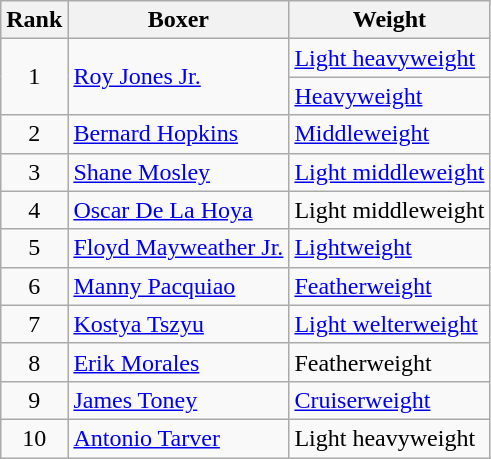<table class="wikitable ">
<tr>
<th>Rank</th>
<th>Boxer</th>
<th>Weight</th>
</tr>
<tr>
<td rowspan=2 align=center>1</td>
<td rowspan=2><a href='#'>Roy Jones Jr.</a></td>
<td><a href='#'>Light heavyweight</a></td>
</tr>
<tr>
<td><a href='#'>Heavyweight</a></td>
</tr>
<tr>
<td align=center>2</td>
<td><a href='#'>Bernard Hopkins</a></td>
<td><a href='#'>Middleweight</a></td>
</tr>
<tr>
<td align=center>3</td>
<td><a href='#'>Shane Mosley</a></td>
<td><a href='#'>Light middleweight</a></td>
</tr>
<tr>
<td align=center>4</td>
<td><a href='#'>Oscar De La Hoya</a></td>
<td>Light middleweight</td>
</tr>
<tr>
<td align=center>5</td>
<td><a href='#'>Floyd Mayweather Jr.</a></td>
<td><a href='#'>Lightweight</a></td>
</tr>
<tr>
<td align=center>6</td>
<td><a href='#'>Manny Pacquiao</a></td>
<td><a href='#'>Featherweight</a></td>
</tr>
<tr>
<td align=center>7</td>
<td><a href='#'>Kostya Tszyu</a></td>
<td><a href='#'>Light welterweight</a></td>
</tr>
<tr>
<td align=center>8</td>
<td><a href='#'>Erik Morales</a></td>
<td>Featherweight</td>
</tr>
<tr>
<td align=center>9</td>
<td><a href='#'>James Toney</a></td>
<td><a href='#'>Cruiserweight</a></td>
</tr>
<tr>
<td align=center>10</td>
<td><a href='#'>Antonio Tarver</a></td>
<td>Light heavyweight</td>
</tr>
</table>
